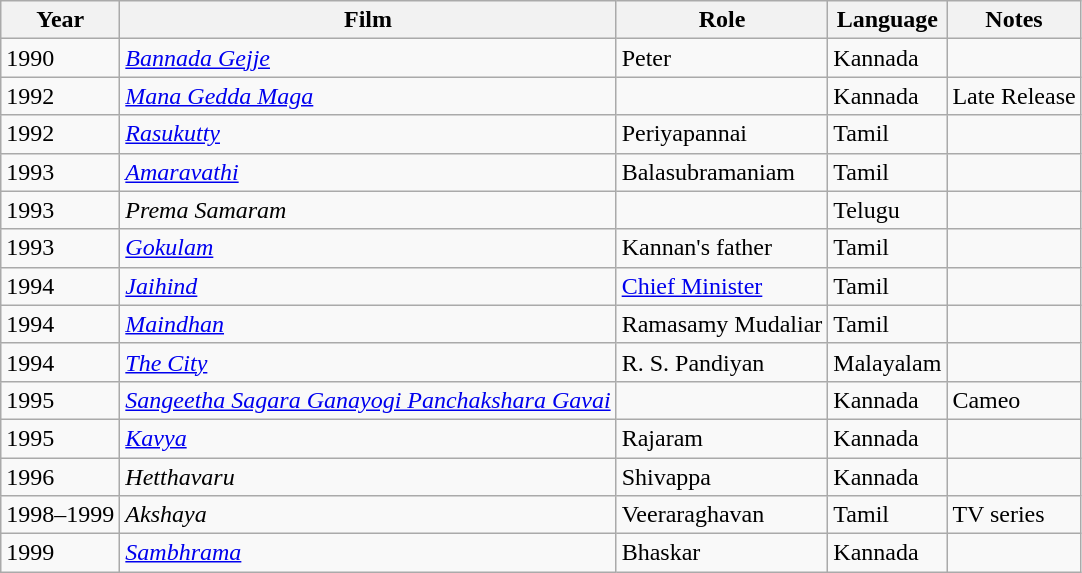<table class="wikitable sortable">
<tr>
<th>Year</th>
<th>Film</th>
<th>Role</th>
<th>Language</th>
<th>Notes</th>
</tr>
<tr>
<td>1990</td>
<td><em><a href='#'>Bannada Gejje</a></em></td>
<td>Peter</td>
<td>Kannada</td>
<td></td>
</tr>
<tr>
<td>1992</td>
<td><em><a href='#'>Mana Gedda Maga</a></em></td>
<td></td>
<td>Kannada</td>
<td>Late Release</td>
</tr>
<tr>
<td>1992</td>
<td><em><a href='#'>Rasukutty</a></em></td>
<td>Periyapannai</td>
<td>Tamil</td>
<td></td>
</tr>
<tr>
<td>1993</td>
<td><em><a href='#'>Amaravathi</a></em></td>
<td>Balasubramaniam</td>
<td>Tamil</td>
<td></td>
</tr>
<tr>
<td>1993</td>
<td><em>Prema Samaram</em></td>
<td></td>
<td>Telugu</td>
<td></td>
</tr>
<tr>
<td>1993</td>
<td><em><a href='#'>Gokulam</a></em></td>
<td>Kannan's father</td>
<td>Tamil</td>
<td></td>
</tr>
<tr>
<td>1994</td>
<td><em><a href='#'>Jaihind</a></em></td>
<td><a href='#'>Chief Minister</a></td>
<td>Tamil</td>
<td></td>
</tr>
<tr>
<td>1994</td>
<td><em><a href='#'>Maindhan</a></em></td>
<td>Ramasamy Mudaliar</td>
<td>Tamil</td>
<td></td>
</tr>
<tr>
<td>1994</td>
<td><em><a href='#'>The City</a></em></td>
<td>R. S. Pandiyan</td>
<td>Malayalam</td>
<td></td>
</tr>
<tr>
<td>1995</td>
<td><em><a href='#'>Sangeetha Sagara Ganayogi Panchakshara Gavai</a></em></td>
<td></td>
<td>Kannada</td>
<td>Cameo</td>
</tr>
<tr>
<td>1995</td>
<td><em><a href='#'>Kavya</a></em></td>
<td>Rajaram</td>
<td>Kannada</td>
<td></td>
</tr>
<tr>
<td>1996</td>
<td><em>Hetthavaru</em></td>
<td>Shivappa</td>
<td>Kannada</td>
<td></td>
</tr>
<tr>
<td>1998–1999</td>
<td><em>Akshaya</em></td>
<td>Veeraraghavan</td>
<td>Tamil</td>
<td>TV series</td>
</tr>
<tr>
<td>1999</td>
<td><em><a href='#'>Sambhrama</a></em></td>
<td>Bhaskar</td>
<td>Kannada</td>
<td></td>
</tr>
</table>
